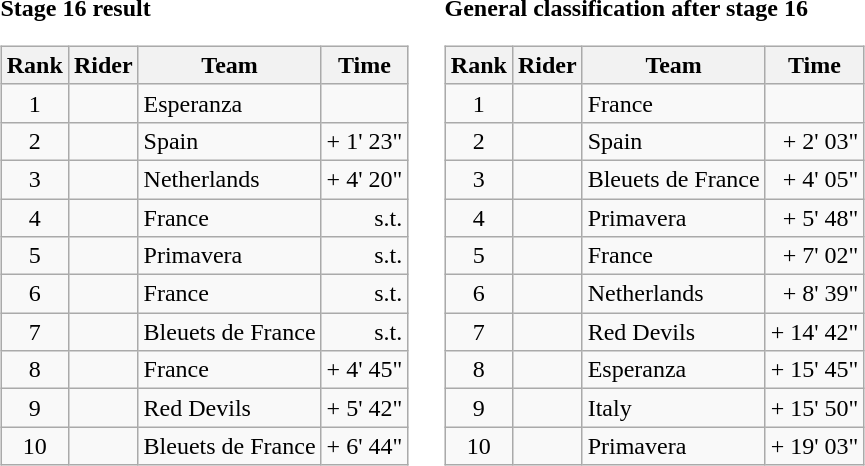<table>
<tr>
<td><strong>Stage 16 result</strong><br><table class="wikitable">
<tr>
<th scope="col">Rank</th>
<th scope="col">Rider</th>
<th scope="col">Team</th>
<th scope="col">Time</th>
</tr>
<tr>
<td style="text-align:center;">1</td>
<td></td>
<td>Esperanza</td>
<td style="text-align:right;"></td>
</tr>
<tr>
<td style="text-align:center;">2</td>
<td></td>
<td>Spain</td>
<td style="text-align:right;">+ 1' 23"</td>
</tr>
<tr>
<td style="text-align:center;">3</td>
<td></td>
<td>Netherlands</td>
<td style="text-align:right;">+ 4' 20"</td>
</tr>
<tr>
<td style="text-align:center;">4</td>
<td></td>
<td>France</td>
<td style="text-align:right;">s.t.</td>
</tr>
<tr>
<td style="text-align:center;">5</td>
<td></td>
<td>Primavera</td>
<td style="text-align:right;">s.t.</td>
</tr>
<tr>
<td style="text-align:center;">6</td>
<td></td>
<td>France</td>
<td style="text-align:right;">s.t.</td>
</tr>
<tr>
<td style="text-align:center;">7</td>
<td></td>
<td>Bleuets de France</td>
<td style="text-align:right;">s.t.</td>
</tr>
<tr>
<td style="text-align:center;">8</td>
<td></td>
<td>France</td>
<td style="text-align:right;">+ 4' 45"</td>
</tr>
<tr>
<td style="text-align:center;">9</td>
<td></td>
<td>Red Devils</td>
<td style="text-align:right;">+ 5' 42"</td>
</tr>
<tr>
<td style="text-align:center;">10</td>
<td></td>
<td>Bleuets de France</td>
<td style="text-align:right;">+ 6' 44"</td>
</tr>
</table>
</td>
<td></td>
<td><strong>General classification after stage 16</strong><br><table class="wikitable">
<tr>
<th scope="col">Rank</th>
<th scope="col">Rider</th>
<th scope="col">Team</th>
<th scope="col">Time</th>
</tr>
<tr>
<td style="text-align:center;">1</td>
<td></td>
<td>France</td>
<td style="text-align:right;"></td>
</tr>
<tr>
<td style="text-align:center;">2</td>
<td></td>
<td>Spain</td>
<td style="text-align:right;">+ 2' 03"</td>
</tr>
<tr>
<td style="text-align:center;">3</td>
<td></td>
<td>Bleuets de France</td>
<td style="text-align:right;">+ 4' 05"</td>
</tr>
<tr>
<td style="text-align:center;">4</td>
<td></td>
<td>Primavera</td>
<td style="text-align:right;">+ 5' 48"</td>
</tr>
<tr>
<td style="text-align:center;">5</td>
<td></td>
<td>France</td>
<td style="text-align:right;">+ 7' 02"</td>
</tr>
<tr>
<td style="text-align:center;">6</td>
<td></td>
<td>Netherlands</td>
<td style="text-align:right;">+ 8' 39"</td>
</tr>
<tr>
<td style="text-align:center;">7</td>
<td></td>
<td>Red Devils</td>
<td style="text-align:right;">+ 14' 42"</td>
</tr>
<tr>
<td style="text-align:center;">8</td>
<td></td>
<td>Esperanza</td>
<td style="text-align:right;">+ 15' 45"</td>
</tr>
<tr>
<td style="text-align:center;">9</td>
<td></td>
<td>Italy</td>
<td style="text-align:right;">+ 15' 50"</td>
</tr>
<tr>
<td style="text-align:center;">10</td>
<td></td>
<td>Primavera</td>
<td style="text-align:right;">+ 19' 03"</td>
</tr>
</table>
</td>
</tr>
</table>
